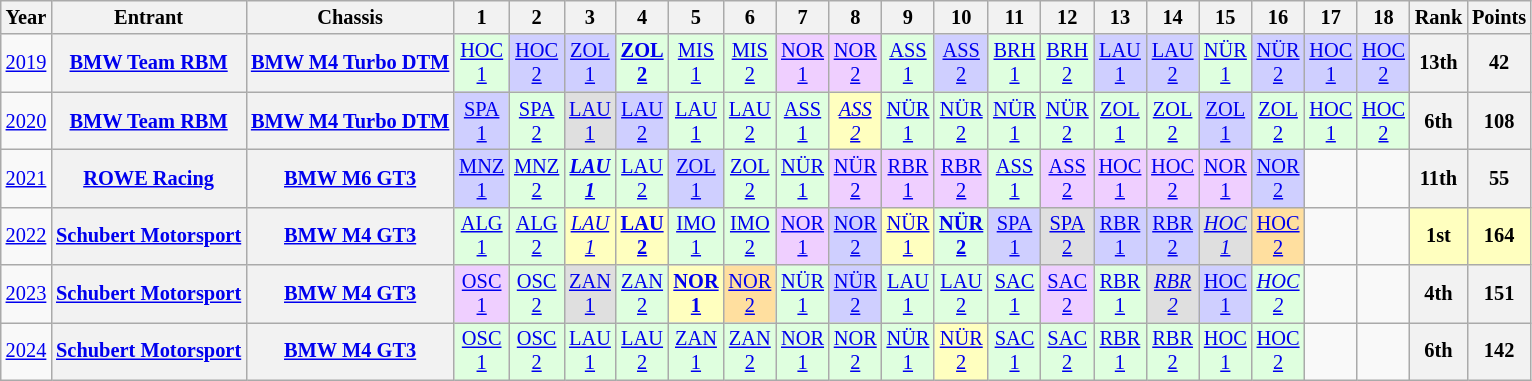<table class="wikitable" style="text-align:center; font-size:85%">
<tr>
<th>Year</th>
<th>Entrant</th>
<th>Chassis</th>
<th>1</th>
<th>2</th>
<th>3</th>
<th>4</th>
<th>5</th>
<th>6</th>
<th>7</th>
<th>8</th>
<th>9</th>
<th>10</th>
<th>11</th>
<th>12</th>
<th>13</th>
<th>14</th>
<th>15</th>
<th>16</th>
<th>17</th>
<th>18</th>
<th>Rank</th>
<th>Points</th>
</tr>
<tr>
<td><a href='#'>2019</a></td>
<th nowrap><a href='#'>BMW Team RBM</a></th>
<th nowrap><a href='#'>BMW M4 Turbo DTM</a></th>
<td style="background:#DFFFDF;"><a href='#'>HOC<br>1</a><br></td>
<td style="background:#CFCFFF;"><a href='#'>HOC<br>2</a><br></td>
<td style="background:#CFCFFF;"><a href='#'>ZOL<br>1</a><br></td>
<td style="background:#DFFFDF;"><strong><a href='#'>ZOL<br>2</a></strong><br></td>
<td style="background:#DFFFDF;"><a href='#'>MIS<br>1</a><br></td>
<td style="background:#DFFFDF;"><a href='#'>MIS<br>2</a><br></td>
<td style="background:#EFCFFF;"><a href='#'>NOR<br>1</a><br></td>
<td style="background:#EFCFFF;"><a href='#'>NOR<br>2</a><br></td>
<td style="background:#DFFFDF;"><a href='#'>ASS<br>1</a><br></td>
<td style="background:#CFCFFF;"><a href='#'>ASS<br>2</a><br></td>
<td style="background:#DFFFDF;"><a href='#'>BRH<br>1</a><br></td>
<td style="background:#DFFFDF;"><a href='#'>BRH<br>2</a><br></td>
<td style="background:#CFCFFF;"><a href='#'>LAU<br>1</a><br></td>
<td style="background:#CFCFFF;"><a href='#'>LAU<br>2</a><br></td>
<td style="background:#DFFFDF;"><a href='#'>NÜR<br>1</a><br></td>
<td style="background:#CFCFFF;"><a href='#'>NÜR<br>2</a><br></td>
<td style="background:#CFCFFF;"><a href='#'>HOC<br>1</a><br></td>
<td style="background:#CFCFFF;"><a href='#'>HOC<br>2</a><br></td>
<th>13th</th>
<th>42</th>
</tr>
<tr>
<td><a href='#'>2020</a></td>
<th nowrap><a href='#'>BMW Team RBM</a></th>
<th nowrap><a href='#'>BMW M4 Turbo DTM</a></th>
<td style="background:#CFCFFF;"><a href='#'>SPA<br>1</a><br></td>
<td style="background:#DFFFDF;"><a href='#'>SPA<br>2</a><br></td>
<td style="background:#DFDFDF;"><a href='#'>LAU<br>1</a><br></td>
<td style="background:#CFCFFF;"><a href='#'>LAU<br>2</a><br></td>
<td style="background:#DFFFDF;"><a href='#'>LAU<br>1</a><br></td>
<td style="background:#DFFFDF;"><a href='#'>LAU<br>2</a><br></td>
<td style="background:#DFFFDF;"><a href='#'>ASS<br>1</a><br></td>
<td style="background:#FFFFBF;"><em><a href='#'>ASS<br>2</a></em><br></td>
<td style="background:#DFFFDF;"><a href='#'>NÜR<br>1</a><br></td>
<td style="background:#DFFFDF;"><a href='#'>NÜR<br>2</a><br></td>
<td style="background:#DFFFDF;"><a href='#'>NÜR<br>1</a><br></td>
<td style="background:#DFFFDF;"><a href='#'>NÜR<br>2</a><br></td>
<td style="background:#DFFFDF;"><a href='#'>ZOL<br>1</a><br></td>
<td style="background:#DFFFDF;"><a href='#'>ZOL<br>2</a><br></td>
<td style="background:#CFCFFF;"><a href='#'>ZOL<br>1</a><br></td>
<td style="background:#DFFFDF;"><a href='#'>ZOL<br>2</a><br></td>
<td style="background:#DFFFDF;"><a href='#'>HOC<br>1</a><br></td>
<td style="background:#DFFFDF;"><a href='#'>HOC<br>2</a><br></td>
<th>6th</th>
<th>108</th>
</tr>
<tr>
<td><a href='#'>2021</a></td>
<th nowrap><a href='#'>ROWE Racing</a></th>
<th nowrap><a href='#'>BMW M6 GT3</a></th>
<td style="background:#CFCFFF;"><a href='#'>MNZ<br>1</a><br></td>
<td style="background:#DFFFDF;"><a href='#'>MNZ<br>2</a><br></td>
<td style="background:#DFFFDF;"><strong><em><a href='#'>LAU<br>1</a></em></strong><br></td>
<td style="background:#DFFFDF;"><a href='#'>LAU<br>2</a><br></td>
<td style="background:#CFCFFF;"><a href='#'>ZOL<br>1</a><br></td>
<td style="background:#DFFFDF;"><a href='#'>ZOL<br>2</a><br></td>
<td style="background:#DFFFDF;"><a href='#'>NÜR<br>1</a><br></td>
<td style="background:#EFCFFF;"><a href='#'>NÜR<br>2</a><br></td>
<td style="background:#EFCFFF;"><a href='#'>RBR<br>1</a><br></td>
<td style="background:#EFCFFF;"><a href='#'>RBR<br>2</a><br></td>
<td style="background:#DFFFDF;"><a href='#'>ASS<br>1</a><br></td>
<td style="background:#EFCFFF;"><a href='#'>ASS<br>2</a><br></td>
<td style="background:#EFCFFF;"><a href='#'>HOC<br>1</a><br></td>
<td style="background:#EFCFFF;"><a href='#'>HOC<br>2</a><br></td>
<td style="background:#EFCFFF;"><a href='#'>NOR<br>1</a><br></td>
<td style="background:#CFCFFF;"><a href='#'>NOR<br>2</a><br></td>
<td></td>
<td></td>
<th>11th</th>
<th>55</th>
</tr>
<tr>
<td><a href='#'>2022</a></td>
<th nowrap><a href='#'>Schubert Motorsport</a></th>
<th nowrap><a href='#'>BMW M4 GT3</a></th>
<td style="background:#DFFFDF;"><a href='#'>ALG<br>1</a><br></td>
<td style="background:#DFFFDF;"><a href='#'>ALG<br>2</a><br></td>
<td style="background:#FFFFBF;"><em><a href='#'>LAU<br>1</a></em><br></td>
<td style="background:#FFFFBF;"><strong><a href='#'>LAU<br>2</a></strong><br></td>
<td style="background:#DFFFDF;"><a href='#'>IMO<br>1</a><br></td>
<td style="background:#DFFFDF;"><a href='#'>IMO<br>2</a><br></td>
<td style="background:#EFCFFF;"><a href='#'>NOR<br>1</a><br></td>
<td style="background:#CFCFFF;"><a href='#'>NOR<br>2</a><br></td>
<td style="background:#FFFFBF;"><a href='#'>NÜR<br>1</a><br></td>
<td style="background:#DFFFDF;"><strong><a href='#'>NÜR<br>2</a></strong><br></td>
<td style="background:#CFCFFF;"><a href='#'>SPA<br>1</a><br></td>
<td style="background:#DFDFDF;"><a href='#'>SPA<br>2</a><br></td>
<td style="background:#CFCFFF;"><a href='#'>RBR<br>1</a><br></td>
<td style="background:#CFCFFF;"><a href='#'>RBR<br>2</a><br></td>
<td style="background:#DFDFDF;"><em><a href='#'>HOC<br>1</a></em><br></td>
<td style="background:#FFDF9F;"><a href='#'>HOC<br>2</a><br></td>
<td></td>
<td></td>
<th style="background:#FFFFBF;">1st</th>
<th style="background:#FFFFBF;">164</th>
</tr>
<tr>
<td><a href='#'>2023</a></td>
<th nowrap><a href='#'>Schubert Motorsport</a></th>
<th nowrap><a href='#'>BMW M4 GT3</a></th>
<td style="background:#EFCFFF;"><a href='#'>OSC<br>1</a><br></td>
<td style="background:#DFFFDF;"><a href='#'>OSC<br>2</a><br></td>
<td style="background:#DFDFDF;"><a href='#'>ZAN<br>1</a><br></td>
<td style="background:#DFFFDF;"><a href='#'>ZAN<br>2</a><br></td>
<td style="background:#FFFFBF;"><strong><a href='#'>NOR<br>1</a></strong><br></td>
<td style="background:#FFDF9F;"><a href='#'>NOR<br>2</a><br></td>
<td style="background:#DFFFDF;"><a href='#'>NÜR<br>1</a><br></td>
<td style="background:#CFCFFF;"><a href='#'>NÜR<br>2</a><br></td>
<td style="background:#DFFFDF;"><a href='#'>LAU<br>1</a><br></td>
<td style="background:#DFFFDF;"><a href='#'>LAU<br>2</a><br></td>
<td style="background:#DFFFDF;"><a href='#'>SAC<br>1</a><br></td>
<td style="background:#EFCFFF;"><a href='#'>SAC<br>2</a><br></td>
<td style="background:#DFFFDF;"><a href='#'>RBR<br>1</a><br></td>
<td style="background:#DFDFDF;"><em><a href='#'>RBR<br>2</a></em><br></td>
<td style="background:#CFCFFF;"><a href='#'>HOC<br>1</a><br></td>
<td style="background:#DFFFDF;"><em><a href='#'>HOC<br>2</a></em><br></td>
<td></td>
<td></td>
<th>4th</th>
<th>151</th>
</tr>
<tr>
<td><a href='#'>2024</a></td>
<th><a href='#'>Schubert Motorsport</a></th>
<th><a href='#'>BMW M4 GT3</a></th>
<td style="background:#DFFFDF;"><a href='#'>OSC<br>1</a><br></td>
<td style="background:#DFFFDF;"><a href='#'>OSC<br>2</a><br></td>
<td style="background:#DFFFDF;"><a href='#'>LAU<br>1</a><br></td>
<td style="background:#DFFFDF;"><a href='#'>LAU<br>2</a><br></td>
<td style="background:#DFFFDF;"><a href='#'>ZAN<br>1</a><br></td>
<td style="background:#DFFFDF;"><a href='#'>ZAN<br>2</a><br></td>
<td style="background:#DFFFDF;"><a href='#'>NOR<br>1</a><br></td>
<td style="background:#DFFFDF;"><a href='#'>NOR<br>2</a><br></td>
<td style="background:#DFFFDF;"><a href='#'>NÜR<br>1</a><br></td>
<td style="background:#FFFFBF;"><a href='#'>NÜR<br>2</a><br></td>
<td style="background:#DFFFDF;"><a href='#'>SAC<br>1</a><br></td>
<td style="background:#DFFFDF;"><a href='#'>SAC<br>2</a><br></td>
<td style="background:#DFFFDF;"><a href='#'>RBR<br>1</a><br></td>
<td style="background:#DFFFDF;"><a href='#'>RBR<br>2</a><br></td>
<td style="background:#DFFFDF;"><a href='#'>HOC<br>1</a><br></td>
<td style="background:#DFFFDF;"><a href='#'>HOC<br>2</a><br></td>
<td></td>
<td></td>
<th>6th</th>
<th>142</th>
</tr>
</table>
